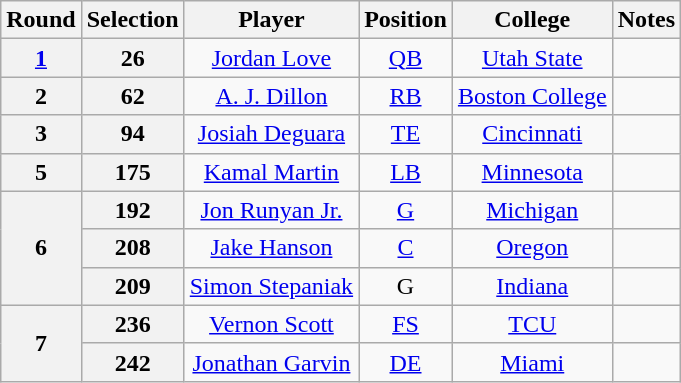<table class="wikitable" style="text-align:center">
<tr>
<th>Round</th>
<th>Selection</th>
<th>Player</th>
<th>Position</th>
<th>College</th>
<th>Notes</th>
</tr>
<tr>
<th><a href='#'>1</a></th>
<th>26</th>
<td><a href='#'>Jordan Love</a></td>
<td><a href='#'>QB</a></td>
<td><a href='#'>Utah State</a></td>
<td></td>
</tr>
<tr>
<th>2</th>
<th>62</th>
<td><a href='#'>A. J. Dillon</a></td>
<td><a href='#'>RB</a></td>
<td><a href='#'>Boston College</a></td>
<td></td>
</tr>
<tr>
<th>3</th>
<th>94</th>
<td><a href='#'>Josiah Deguara</a></td>
<td><a href='#'>TE</a></td>
<td><a href='#'>Cincinnati</a></td>
<td></td>
</tr>
<tr>
<th>5</th>
<th>175</th>
<td><a href='#'>Kamal Martin</a></td>
<td><a href='#'>LB</a></td>
<td><a href='#'>Minnesota</a></td>
<td></td>
</tr>
<tr>
<th rowspan="3">6</th>
<th>192</th>
<td><a href='#'>Jon Runyan Jr.</a></td>
<td><a href='#'>G</a></td>
<td><a href='#'>Michigan</a></td>
<td></td>
</tr>
<tr>
<th>208</th>
<td><a href='#'>Jake Hanson</a></td>
<td><a href='#'>C</a></td>
<td><a href='#'>Oregon</a></td>
<td></td>
</tr>
<tr>
<th>209</th>
<td><a href='#'>Simon Stepaniak</a></td>
<td>G</td>
<td><a href='#'>Indiana</a></td>
<td> </td>
</tr>
<tr>
<th rowspan="2">7</th>
<th>236</th>
<td><a href='#'>Vernon Scott</a></td>
<td><a href='#'>FS</a></td>
<td><a href='#'>TCU</a></td>
<td></td>
</tr>
<tr>
<th>242</th>
<td><a href='#'>Jonathan Garvin</a></td>
<td><a href='#'>DE</a></td>
<td><a href='#'>Miami</a></td>
<td></td>
</tr>
</table>
